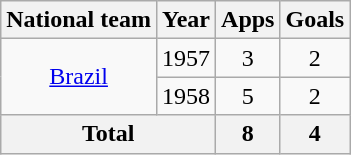<table class="wikitable" style="text-align:center">
<tr>
<th>National team</th>
<th>Year</th>
<th>Apps</th>
<th>Goals</th>
</tr>
<tr>
<td rowspan="2"><a href='#'>Brazil</a></td>
<td>1957</td>
<td>3</td>
<td>2</td>
</tr>
<tr>
<td>1958</td>
<td>5</td>
<td>2</td>
</tr>
<tr>
<th colspan="2">Total</th>
<th>8</th>
<th>4</th>
</tr>
</table>
